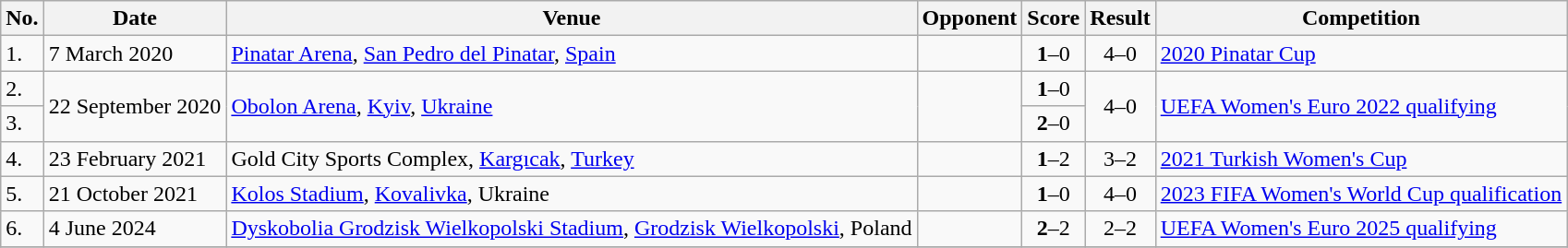<table class="wikitable">
<tr>
<th>No.</th>
<th>Date</th>
<th>Venue</th>
<th>Opponent</th>
<th>Score</th>
<th>Result</th>
<th>Competition</th>
</tr>
<tr>
<td>1.</td>
<td>7 March 2020</td>
<td><a href='#'>Pinatar Arena</a>, <a href='#'>San Pedro del Pinatar</a>, <a href='#'>Spain</a></td>
<td></td>
<td align=center><strong>1</strong>–0</td>
<td align=center>4–0</td>
<td><a href='#'>2020 Pinatar Cup</a></td>
</tr>
<tr>
<td>2.</td>
<td rowspan=2>22 September 2020</td>
<td rowspan=2><a href='#'>Obolon Arena</a>, <a href='#'>Kyiv</a>, <a href='#'>Ukraine</a></td>
<td rowspan=2></td>
<td align=center><strong>1</strong>–0</td>
<td rowspan=2 align=center>4–0</td>
<td rowspan=2><a href='#'>UEFA Women's Euro 2022 qualifying</a></td>
</tr>
<tr>
<td>3.</td>
<td align=center><strong>2</strong>–0</td>
</tr>
<tr>
<td>4.</td>
<td>23 February 2021</td>
<td>Gold City Sports Complex, <a href='#'>Kargıcak</a>, <a href='#'>Turkey</a></td>
<td></td>
<td align=center><strong>1</strong>–2</td>
<td align=center>3–2</td>
<td><a href='#'>2021 Turkish Women's Cup</a></td>
</tr>
<tr>
<td>5.</td>
<td>21 October 2021</td>
<td><a href='#'>Kolos Stadium</a>, <a href='#'>Kovalivka</a>, Ukraine</td>
<td></td>
<td align=center><strong>1</strong>–0</td>
<td align=center>4–0</td>
<td><a href='#'>2023 FIFA Women's World Cup qualification</a></td>
</tr>
<tr>
<td>6.</td>
<td>4 June 2024</td>
<td><a href='#'>Dyskobolia Grodzisk Wielkopolski Stadium</a>, <a href='#'>Grodzisk Wielkopolski</a>, Poland</td>
<td></td>
<td align=center><strong>2</strong>–2</td>
<td align=center>2–2</td>
<td><a href='#'>UEFA Women's Euro 2025 qualifying</a></td>
</tr>
<tr>
</tr>
</table>
